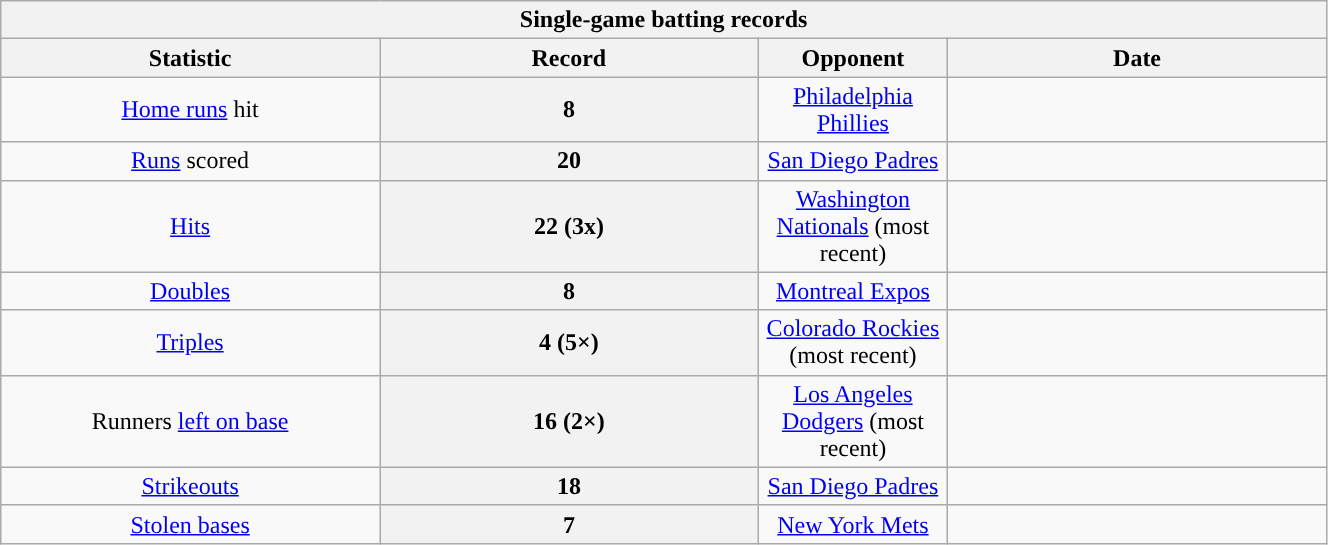<table class="wikitable" style="text-align:center" width="70%">
<tr>
<th colspan=4>Single-game batting records</th>
</tr>
<tr>
<th scope="col" width=20%>Statistic</th>
<th scope="col" width=20% class="unsortable">Record</th>
<th scope="col" width=10%>Opponent</th>
<th scope="col" width=20%>Date</th>
</tr>
<tr>
<td><a href='#'>Home runs</a> hit</td>
<th scope="row">8</th>
<td><a href='#'>Philadelphia Phillies</a></td>
<td></td>
</tr>
<tr>
<td><a href='#'>Runs</a> scored</td>
<th scope="row">20</th>
<td><a href='#'>San Diego Padres</a></td>
<td></td>
</tr>
<tr>
<td><a href='#'>Hits</a></td>
<th scope="row">22 (3x)</th>
<td><a href='#'>Washington Nationals</a> (most recent)</td>
<td></td>
</tr>
<tr>
<td><a href='#'>Doubles</a></td>
<th scope="row">8</th>
<td><a href='#'>Montreal Expos</a></td>
<td></td>
</tr>
<tr>
<td><a href='#'>Triples</a></td>
<th scope="row">4 (5×)</th>
<td><a href='#'>Colorado Rockies</a> (most recent)</td>
<td></td>
</tr>
<tr>
<td>Runners <a href='#'>left on base</a></td>
<th scope="row">16 (2×)</th>
<td><a href='#'>Los Angeles Dodgers</a> (most recent)</td>
<td></td>
</tr>
<tr>
<td><a href='#'>Strikeouts</a></td>
<th scope="row">18</th>
<td><a href='#'>San Diego Padres</a></td>
<td></td>
</tr>
<tr>
<td><a href='#'>Stolen bases</a></td>
<th scope="row">7</th>
<td><a href='#'>New York Mets</a></td>
<td></td>
</tr>
</table>
